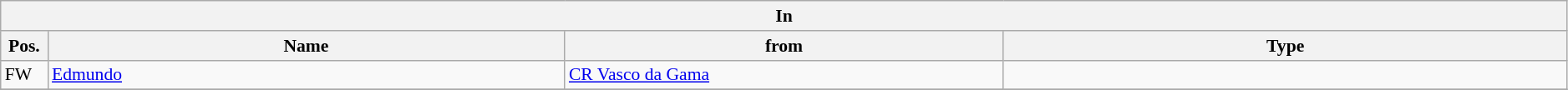<table class="wikitable" style="font-size:90%;width:99%;">
<tr>
<th colspan="4">In</th>
</tr>
<tr>
<th width=3%>Pos.</th>
<th width=33%>Name</th>
<th width=28%>from</th>
<th width=36%>Type</th>
</tr>
<tr>
<td>FW</td>
<td><a href='#'>Edmundo</a></td>
<td><a href='#'>CR Vasco da Gama</a></td>
<td></td>
</tr>
<tr>
</tr>
</table>
